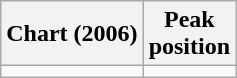<table class="wikitable">
<tr>
<th scope="col">Chart (2006)</th>
<th scope="col">Peak<br>position</th>
</tr>
<tr>
<td></td>
</tr>
</table>
